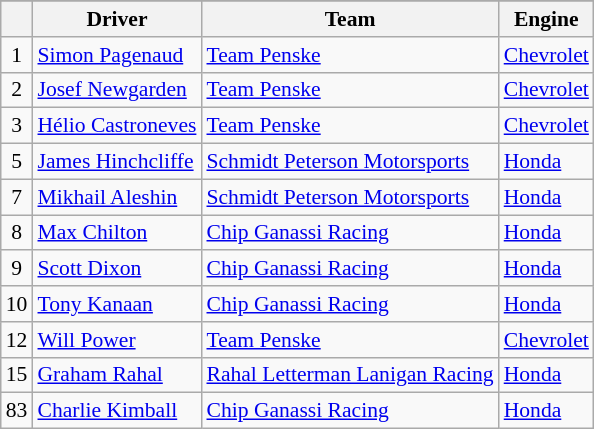<table class="wikitable" style="font-size:90%;">
<tr>
</tr>
<tr>
<th></th>
<th>Driver</th>
<th>Team</th>
<th>Engine</th>
</tr>
<tr>
<td style="text-align:center;">1</td>
<td> <a href='#'>Simon Pagenaud</a></td>
<td><a href='#'>Team Penske</a></td>
<td><a href='#'>Chevrolet</a></td>
</tr>
<tr>
<td style="text-align:center;">2</td>
<td> <a href='#'>Josef Newgarden</a></td>
<td><a href='#'>Team Penske</a></td>
<td><a href='#'>Chevrolet</a></td>
</tr>
<tr>
<td style="text-align:center;">3</td>
<td> <a href='#'>Hélio Castroneves</a></td>
<td><a href='#'>Team Penske</a></td>
<td><a href='#'>Chevrolet</a></td>
</tr>
<tr>
<td style="text-align:center;">5</td>
<td> <a href='#'>James Hinchcliffe</a></td>
<td><a href='#'>Schmidt Peterson Motorsports</a></td>
<td><a href='#'>Honda</a></td>
</tr>
<tr>
<td style="text-align:center;">7</td>
<td> <a href='#'>Mikhail Aleshin</a></td>
<td><a href='#'>Schmidt Peterson Motorsports</a></td>
<td><a href='#'>Honda</a></td>
</tr>
<tr>
<td style="text-align:center;">8</td>
<td> <a href='#'>Max Chilton</a></td>
<td><a href='#'>Chip Ganassi Racing</a></td>
<td><a href='#'>Honda</a></td>
</tr>
<tr>
<td style="text-align:center;">9</td>
<td> <a href='#'>Scott Dixon</a></td>
<td><a href='#'>Chip Ganassi Racing</a></td>
<td><a href='#'>Honda</a></td>
</tr>
<tr>
<td style="text-align:center;">10</td>
<td> <a href='#'>Tony Kanaan</a></td>
<td><a href='#'>Chip Ganassi Racing</a></td>
<td><a href='#'>Honda</a></td>
</tr>
<tr>
<td style="text-align:center;">12</td>
<td> <a href='#'>Will Power</a></td>
<td><a href='#'>Team Penske</a></td>
<td><a href='#'>Chevrolet</a></td>
</tr>
<tr>
<td style="text-align:center;">15</td>
<td> <a href='#'>Graham Rahal</a></td>
<td><a href='#'>Rahal Letterman Lanigan Racing</a></td>
<td><a href='#'>Honda</a></td>
</tr>
<tr>
<td style="text-align:center;">83</td>
<td> <a href='#'>Charlie Kimball</a></td>
<td><a href='#'>Chip Ganassi Racing</a></td>
<td><a href='#'>Honda</a></td>
</tr>
</table>
